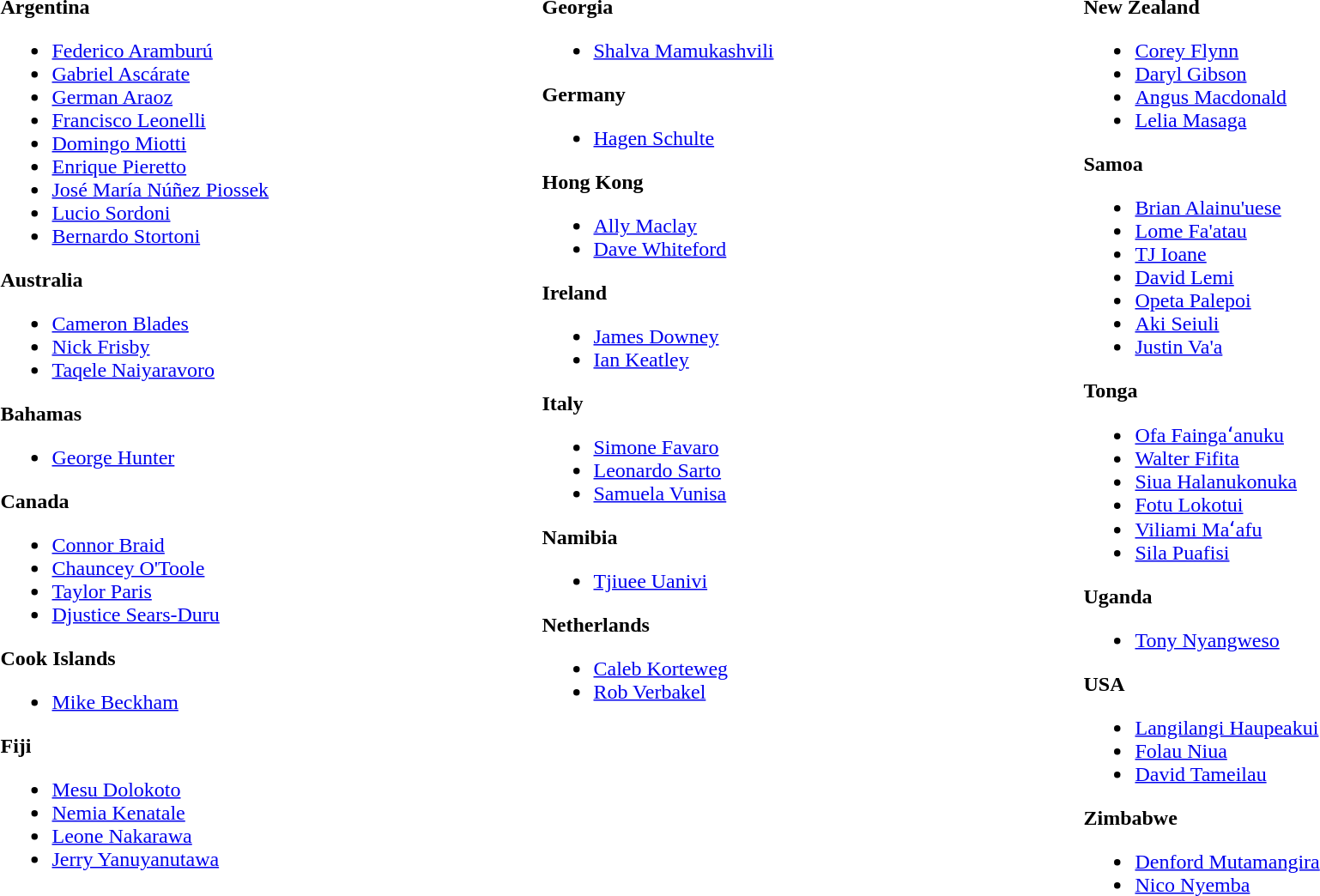<table style="width:100%;">
<tr>
<td style="vertical-align:top; width:20%;"><br><strong>Argentina</strong><ul><li> <a href='#'>Federico Aramburú</a></li><li> <a href='#'>Gabriel Ascárate</a></li><li> <a href='#'>German Araoz</a></li><li> <a href='#'>Francisco Leonelli</a></li><li> <a href='#'>Domingo Miotti</a></li><li> <a href='#'>Enrique Pieretto</a></li><li> <a href='#'>José María Núñez Piossek</a></li><li> <a href='#'>Lucio Sordoni</a></li><li> <a href='#'>Bernardo Stortoni</a></li></ul><strong>Australia</strong><ul><li> <a href='#'>Cameron Blades</a></li><li> <a href='#'>Nick Frisby</a></li><li> <a href='#'>Taqele Naiyaravoro</a></li></ul><strong>Bahamas</strong><ul><li> <a href='#'>George Hunter</a></li></ul><strong>Canada</strong><ul><li> <a href='#'>Connor Braid</a></li><li> <a href='#'>Chauncey O'Toole</a></li><li> <a href='#'>Taylor Paris</a></li><li> <a href='#'>Djustice Sears-Duru</a></li></ul><strong>Cook Islands</strong><ul><li> <a href='#'>Mike Beckham</a></li></ul><strong>Fiji</strong><ul><li> <a href='#'>Mesu Dolokoto</a></li><li> <a href='#'>Nemia Kenatale</a></li><li> <a href='#'>Leone Nakarawa</a></li><li> <a href='#'>Jerry Yanuyanutawa</a></li></ul></td>
<td style="vertical-align:top; width:20%;"><br><strong>Georgia</strong><ul><li> <a href='#'>Shalva Mamukashvili</a></li></ul><strong>Germany</strong><ul><li> <a href='#'>Hagen Schulte</a></li></ul><strong>Hong Kong</strong><ul><li> <a href='#'>Ally Maclay</a></li><li> <a href='#'>Dave Whiteford</a></li></ul><strong>Ireland</strong><ul><li> <a href='#'>James Downey</a></li><li> <a href='#'>Ian Keatley</a></li></ul><strong>Italy</strong><ul><li> <a href='#'>Simone Favaro</a></li><li> <a href='#'>Leonardo Sarto</a></li><li> <a href='#'>Samuela Vunisa</a></li></ul><strong>Namibia</strong><ul><li> <a href='#'>Tjiuee Uanivi</a></li></ul><strong>Netherlands</strong><ul><li> <a href='#'>Caleb Korteweg</a></li><li> <a href='#'>Rob Verbakel</a></li></ul></td>
<td style="vertical-align:top; width:20%;"><br><strong>New Zealand</strong><ul><li> <a href='#'>Corey Flynn</a></li><li> <a href='#'>Daryl Gibson</a></li><li> <a href='#'>Angus Macdonald</a></li><li> <a href='#'>Lelia Masaga</a></li></ul><strong>Samoa</strong><ul><li> <a href='#'>Brian Alainu'uese</a></li><li> <a href='#'>Lome Fa'atau</a></li><li> <a href='#'>TJ Ioane</a></li><li> <a href='#'>David Lemi</a></li><li> <a href='#'>Opeta Palepoi</a></li><li> <a href='#'>Aki Seiuli</a></li><li> <a href='#'>Justin Va'a</a></li></ul><strong>Tonga</strong><ul><li> <a href='#'>Ofa Faingaʻanuku</a></li><li> <a href='#'>Walter Fifita</a></li><li> <a href='#'>Siua Halanukonuka</a></li><li> <a href='#'>Fotu Lokotui</a></li><li> <a href='#'>Viliami Maʻafu</a></li><li> <a href='#'>Sila Puafisi</a></li></ul><strong>Uganda</strong><ul><li> <a href='#'>Tony Nyangweso</a></li></ul><strong>USA</strong><ul><li> <a href='#'>Langilangi Haupeakui</a></li><li> <a href='#'>Folau Niua</a></li><li> <a href='#'>David Tameilau</a></li></ul><strong>Zimbabwe</strong><ul><li> <a href='#'>Denford Mutamangira</a></li><li> <a href='#'>Nico Nyemba</a></li></ul></td>
</tr>
</table>
